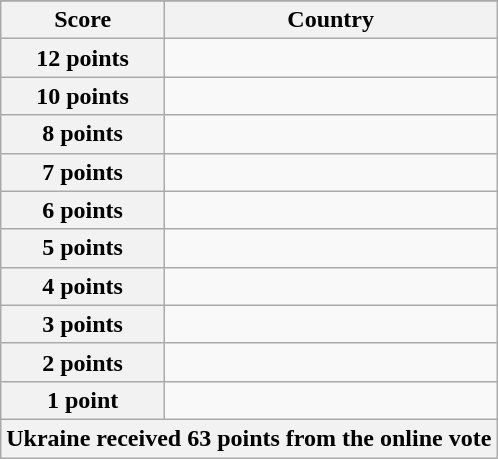<table class="wikitable">
<tr>
</tr>
<tr>
<th scope="col" width="33%">Score</th>
<th scope="col">Country</th>
</tr>
<tr>
<th scope="row">12 points</th>
<td></td>
</tr>
<tr>
<th scope="row">10 points</th>
<td></td>
</tr>
<tr>
<th scope="row">8 points</th>
<td></td>
</tr>
<tr>
<th scope="row">7 points</th>
<td></td>
</tr>
<tr>
<th scope="row">6 points</th>
<td></td>
</tr>
<tr>
<th scope="row">5 points</th>
<td></td>
</tr>
<tr>
<th scope="row">4 points</th>
<td></td>
</tr>
<tr>
<th scope="row">3 points</th>
<td></td>
</tr>
<tr>
<th scope="row">2 points</th>
<td></td>
</tr>
<tr>
<th scope="row">1 point</th>
<td></td>
</tr>
<tr>
<th colspan="2">Ukraine received 63 points from the online vote</th>
</tr>
</table>
